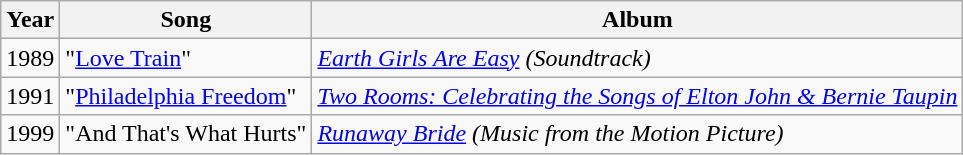<table class="wikitable sortable">
<tr>
<th>Year</th>
<th>Song</th>
<th>Album</th>
</tr>
<tr>
<td>1989</td>
<td>"<a href='#'>Love Train</a>"</td>
<td><em><a href='#'>Earth Girls Are Easy</a> (Soundtrack)</em></td>
</tr>
<tr>
<td>1991</td>
<td>"<a href='#'>Philadelphia Freedom</a>"</td>
<td><em><a href='#'>Two Rooms: Celebrating the Songs of Elton John & Bernie Taupin</a></em></td>
</tr>
<tr>
<td>1999</td>
<td>"And That's What Hurts"</td>
<td><em><a href='#'>Runaway Bride</a> (Music from the Motion Picture)</em></td>
</tr>
</table>
